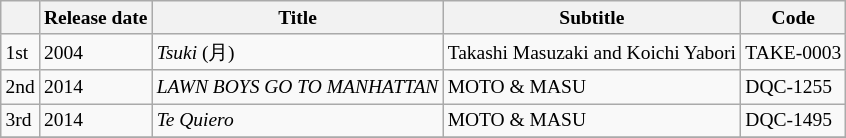<table class=wikitable style="font-size:small">
<tr>
<th></th>
<th>Release date</th>
<th>Title</th>
<th>Subtitle</th>
<th>Code</th>
</tr>
<tr>
<td>1st</td>
<td>2004</td>
<td><em>Tsuki</em> (月)</td>
<td>Takashi Masuzaki and  Koichi Yabori</td>
<td>TAKE-0003</td>
</tr>
<tr>
<td>2nd</td>
<td>2014</td>
<td><em>LAWN BOYS GO TO MANHATTAN</em></td>
<td>MOTO & MASU</td>
<td>DQC-1255</td>
</tr>
<tr>
<td>3rd</td>
<td>2014</td>
<td><em>Te Quiero</em></td>
<td>MOTO & MASU</td>
<td>DQC-1495</td>
</tr>
<tr>
</tr>
</table>
